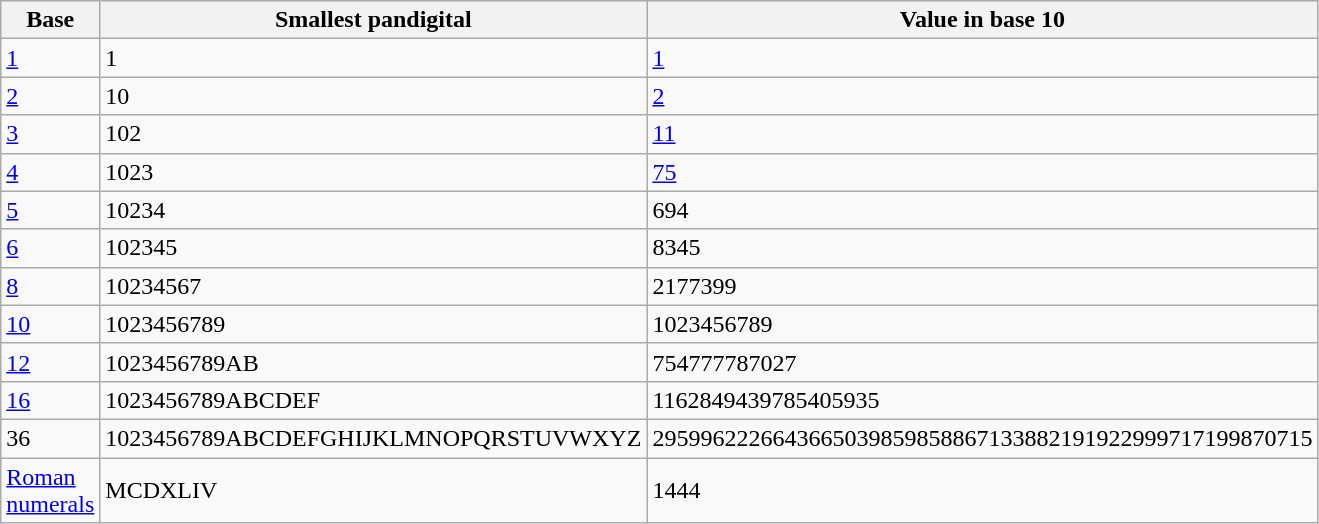<table class="wikitable">
<tr>
<th>Base</th>
<th>Smallest pandigital</th>
<th>Value in base 10</th>
</tr>
<tr>
<td><a href='#'>1</a></td>
<td>1</td>
<td><a href='#'>1</a></td>
</tr>
<tr>
<td><a href='#'>2</a></td>
<td>10</td>
<td><a href='#'>2</a></td>
</tr>
<tr>
<td><a href='#'>3</a></td>
<td>102</td>
<td><a href='#'>11</a></td>
</tr>
<tr>
<td><a href='#'>4</a></td>
<td>1023</td>
<td><a href='#'>75</a></td>
</tr>
<tr>
<td><a href='#'>5</a></td>
<td>10234</td>
<td>694</td>
</tr>
<tr>
<td><a href='#'>6</a></td>
<td>102345</td>
<td>8345</td>
</tr>
<tr>
<td><a href='#'>8</a></td>
<td>10234567</td>
<td>2177399</td>
</tr>
<tr>
<td><a href='#'>10</a></td>
<td>1023456789</td>
<td>1023456789</td>
</tr>
<tr>
<td><a href='#'>12</a></td>
<td>1023456789AB</td>
<td>754777787027</td>
</tr>
<tr>
<td><a href='#'>16</a></td>
<td>1023456789ABCDEF</td>
<td>1162849439785405935</td>
</tr>
<tr>
<td>36</td>
<td>1023456789ABCDEFGHIJKLMNOPQRSTUVWXYZ</td>
<td>2959962226643665039859858867133882191922999717199870715</td>
</tr>
<tr>
<td><a href='#'>Roman<br>numerals</a></td>
<td>MCDXLIV</td>
<td>1444</td>
</tr>
</table>
